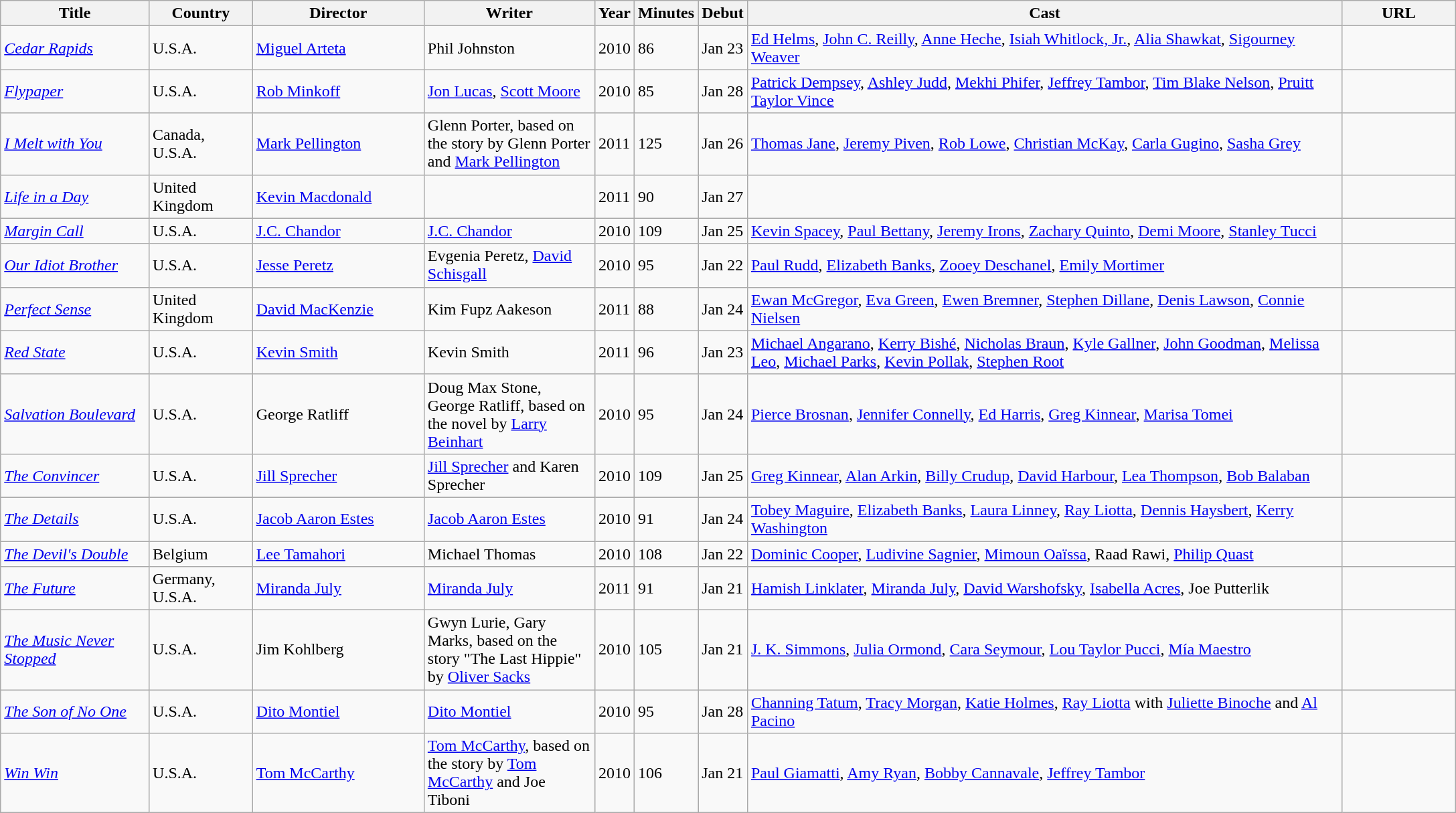<table class="wikitable sortable" style="width:1450px">
<tr>
<th width="150">Title</th>
<th width="100">Country</th>
<th width="175">Director</th>
<th width="175">Writer</th>
<th width="30">Year</th>
<th width="15">Minutes</th>
<th width="40">Debut</th>
<th width="650">Cast</th>
<th width="115">URL</th>
</tr>
<tr>
<td><em><a href='#'>Cedar Rapids</a></em></td>
<td>U.S.A.</td>
<td><a href='#'>Miguel Arteta</a></td>
<td>Phil Johnston</td>
<td>2010</td>
<td>86</td>
<td>Jan 23</td>
<td><a href='#'>Ed Helms</a>, <a href='#'>John C. Reilly</a>, <a href='#'>Anne Heche</a>, <a href='#'>Isiah Whitlock, Jr.</a>, <a href='#'>Alia Shawkat</a>, <a href='#'>Sigourney Weaver</a></td>
<td> </td>
</tr>
<tr>
<td><em><a href='#'>Flypaper</a></em></td>
<td>U.S.A.</td>
<td><a href='#'>Rob Minkoff</a></td>
<td><a href='#'>Jon Lucas</a>, <a href='#'>Scott Moore</a></td>
<td>2010</td>
<td>85</td>
<td>Jan 28</td>
<td><a href='#'>Patrick Dempsey</a>, <a href='#'>Ashley Judd</a>, <a href='#'>Mekhi Phifer</a>, <a href='#'>Jeffrey Tambor</a>, <a href='#'>Tim Blake Nelson</a>, <a href='#'>Pruitt Taylor Vince</a></td>
<td> </td>
</tr>
<tr>
<td><em><a href='#'>I Melt with You</a></em></td>
<td>Canada, U.S.A.</td>
<td><a href='#'>Mark Pellington</a></td>
<td>Glenn Porter, based on the story by Glenn Porter and <a href='#'>Mark Pellington</a></td>
<td>2011</td>
<td>125</td>
<td>Jan 26</td>
<td><a href='#'>Thomas Jane</a>, <a href='#'>Jeremy Piven</a>, <a href='#'>Rob Lowe</a>, <a href='#'>Christian McKay</a>, <a href='#'>Carla Gugino</a>, <a href='#'>Sasha Grey</a></td>
<td> </td>
</tr>
<tr>
<td><em><a href='#'>Life in a Day</a></em></td>
<td>United Kingdom</td>
<td><a href='#'>Kevin Macdonald</a></td>
<td></td>
<td>2011</td>
<td>90</td>
<td>Jan 27</td>
<td></td>
<td> </td>
</tr>
<tr>
<td><em><a href='#'>Margin Call</a></em></td>
<td>U.S.A.</td>
<td><a href='#'>J.C. Chandor</a></td>
<td><a href='#'>J.C. Chandor</a></td>
<td>2010</td>
<td>109</td>
<td>Jan 25</td>
<td><a href='#'>Kevin Spacey</a>, <a href='#'>Paul Bettany</a>, <a href='#'>Jeremy Irons</a>, <a href='#'>Zachary Quinto</a>, <a href='#'>Demi Moore</a>, <a href='#'>Stanley Tucci</a></td>
<td> </td>
</tr>
<tr>
<td><em><a href='#'>Our Idiot Brother</a></em></td>
<td>U.S.A.</td>
<td><a href='#'>Jesse Peretz</a></td>
<td>Evgenia Peretz, <a href='#'>David Schisgall</a></td>
<td>2010</td>
<td>95</td>
<td>Jan 22</td>
<td><a href='#'>Paul Rudd</a>, <a href='#'>Elizabeth Banks</a>, <a href='#'>Zooey Deschanel</a>, <a href='#'>Emily Mortimer</a></td>
<td> </td>
</tr>
<tr>
<td><em><a href='#'>Perfect Sense</a></em></td>
<td>United Kingdom</td>
<td><a href='#'>David MacKenzie</a></td>
<td>Kim Fupz Aakeson</td>
<td>2011</td>
<td>88</td>
<td>Jan 24</td>
<td><a href='#'>Ewan McGregor</a>, <a href='#'>Eva Green</a>, <a href='#'>Ewen Bremner</a>, <a href='#'>Stephen Dillane</a>, <a href='#'>Denis Lawson</a>, <a href='#'>Connie Nielsen</a></td>
<td> </td>
</tr>
<tr>
<td><em><a href='#'>Red State</a></em></td>
<td>U.S.A.</td>
<td><a href='#'>Kevin Smith</a></td>
<td>Kevin Smith</td>
<td>2011</td>
<td>96</td>
<td>Jan 23</td>
<td><a href='#'>Michael Angarano</a>, <a href='#'>Kerry Bishé</a>, <a href='#'>Nicholas Braun</a>, <a href='#'>Kyle Gallner</a>, <a href='#'>John Goodman</a>, <a href='#'>Melissa Leo</a>, <a href='#'>Michael Parks</a>, <a href='#'>Kevin Pollak</a>, <a href='#'>Stephen Root</a></td>
<td> </td>
</tr>
<tr>
<td><em><a href='#'>Salvation Boulevard</a></em></td>
<td>U.S.A.</td>
<td>George Ratliff</td>
<td>Doug Max Stone, George Ratliff, based on the novel by <a href='#'>Larry Beinhart</a></td>
<td>2010</td>
<td>95</td>
<td>Jan 24</td>
<td><a href='#'>Pierce Brosnan</a>, <a href='#'>Jennifer Connelly</a>, <a href='#'>Ed Harris</a>, <a href='#'>Greg Kinnear</a>, <a href='#'>Marisa Tomei</a></td>
<td> </td>
</tr>
<tr>
<td><em><a href='#'>The Convincer</a></em></td>
<td>U.S.A.</td>
<td><a href='#'>Jill Sprecher</a></td>
<td><a href='#'>Jill Sprecher</a> and Karen Sprecher</td>
<td>2010</td>
<td>109</td>
<td>Jan 25</td>
<td><a href='#'>Greg Kinnear</a>, <a href='#'>Alan Arkin</a>, <a href='#'>Billy Crudup</a>, <a href='#'>David Harbour</a>, <a href='#'>Lea Thompson</a>, <a href='#'>Bob Balaban</a></td>
<td> </td>
</tr>
<tr>
<td><em><a href='#'>The Details</a></em></td>
<td>U.S.A.</td>
<td><a href='#'>Jacob Aaron Estes</a></td>
<td><a href='#'>Jacob Aaron Estes</a></td>
<td>2010</td>
<td>91</td>
<td>Jan 24</td>
<td><a href='#'>Tobey Maguire</a>, <a href='#'>Elizabeth Banks</a>, <a href='#'>Laura Linney</a>, <a href='#'>Ray Liotta</a>, <a href='#'>Dennis Haysbert</a>, <a href='#'>Kerry Washington</a></td>
<td> </td>
</tr>
<tr>
<td><em><a href='#'>The Devil's Double</a></em></td>
<td>Belgium</td>
<td><a href='#'>Lee Tamahori</a></td>
<td>Michael Thomas</td>
<td>2010</td>
<td>108</td>
<td>Jan 22</td>
<td><a href='#'>Dominic Cooper</a>, <a href='#'>Ludivine Sagnier</a>, <a href='#'>Mimoun Oaïssa</a>, Raad Rawi, <a href='#'>Philip Quast</a></td>
<td> </td>
</tr>
<tr>
<td><em><a href='#'>The Future</a></em></td>
<td>Germany, U.S.A.</td>
<td><a href='#'>Miranda July</a></td>
<td><a href='#'>Miranda July</a></td>
<td>2011</td>
<td>91</td>
<td>Jan 21</td>
<td><a href='#'>Hamish Linklater</a>, <a href='#'>Miranda July</a>, <a href='#'>David Warshofsky</a>, <a href='#'>Isabella Acres</a>, Joe Putterlik</td>
<td> </td>
</tr>
<tr>
<td><em><a href='#'>The Music Never Stopped</a></em></td>
<td>U.S.A.</td>
<td>Jim Kohlberg</td>
<td>Gwyn Lurie, Gary Marks, based on the story "The Last Hippie" by <a href='#'>Oliver Sacks</a></td>
<td>2010</td>
<td>105</td>
<td>Jan 21</td>
<td><a href='#'>J. K. Simmons</a>, <a href='#'>Julia Ormond</a>, <a href='#'>Cara Seymour</a>, <a href='#'>Lou Taylor Pucci</a>, <a href='#'>Mía Maestro</a></td>
<td> </td>
</tr>
<tr>
<td><em><a href='#'>The Son of No One</a></em></td>
<td>U.S.A.</td>
<td><a href='#'>Dito Montiel</a></td>
<td><a href='#'>Dito Montiel</a></td>
<td>2010</td>
<td>95</td>
<td>Jan 28</td>
<td><a href='#'>Channing Tatum</a>, <a href='#'>Tracy Morgan</a>, <a href='#'>Katie Holmes</a>, <a href='#'>Ray Liotta</a> with <a href='#'>Juliette Binoche</a> and <a href='#'>Al Pacino</a></td>
<td> </td>
</tr>
<tr>
<td><em><a href='#'>Win Win</a></em></td>
<td>U.S.A.</td>
<td><a href='#'>Tom McCarthy</a></td>
<td><a href='#'>Tom McCarthy</a>, based on the story by <a href='#'>Tom McCarthy</a> and Joe Tiboni</td>
<td>2010</td>
<td>106</td>
<td>Jan 21</td>
<td><a href='#'>Paul Giamatti</a>, <a href='#'>Amy Ryan</a>, <a href='#'>Bobby Cannavale</a>, <a href='#'>Jeffrey Tambor</a></td>
<td> </td>
</tr>
</table>
